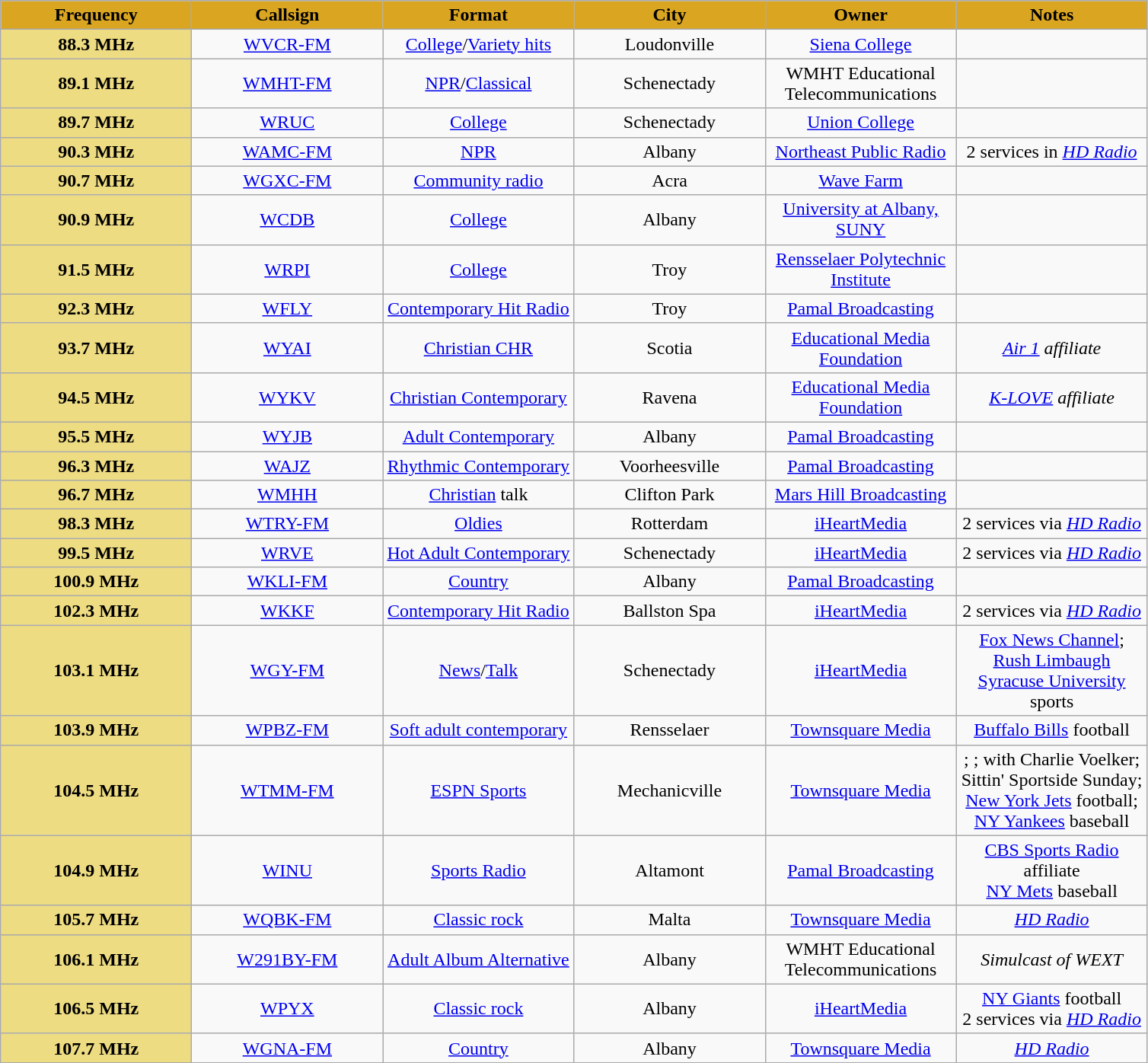<table class="wikitable" style="text-align:center">
<tr>
<th style="width:10em; background-color:Goldenrod;">Frequency</th>
<th style="width:10em; background-color:Goldenrod;">Callsign</th>
<th style="width:10em; background-color:Goldenrod;">Format</th>
<th style="width:10em; background-color:Goldenrod;">City</th>
<th style="width:10em; background-color:Goldenrod;">Owner</th>
<th style="width:10em; background-color:Goldenrod;">Notes</th>
</tr>
<tr>
<th style="width:10em; background-color:#EEDC82;">88.3 MHz</th>
<td><a href='#'>WVCR-FM</a></td>
<td><a href='#'>College</a>/<a href='#'>Variety hits</a></td>
<td>Loudonville</td>
<td><a href='#'>Siena College</a></td>
<td> </td>
</tr>
<tr>
<th style="width:10em; background-color:#EEDC82;">89.1 MHz</th>
<td><a href='#'>WMHT-FM</a></td>
<td><a href='#'>NPR</a>/<a href='#'>Classical</a></td>
<td>Schenectady</td>
<td>WMHT Educational Telecommunications</td>
<td> </td>
</tr>
<tr>
<th style="width:10em; background-color:#EEDC82;">89.7 MHz</th>
<td><a href='#'>WRUC</a></td>
<td><a href='#'>College</a></td>
<td>Schenectady</td>
<td><a href='#'>Union College</a></td>
<td> </td>
</tr>
<tr>
<th style="width:10em; background-color:#EEDC82;">90.3 MHz</th>
<td><a href='#'>WAMC-FM</a></td>
<td><a href='#'>NPR</a></td>
<td>Albany</td>
<td><a href='#'>Northeast Public Radio</a></td>
<td>2 services in <em><a href='#'>HD Radio</a></em></td>
</tr>
<tr>
<th style="width:10em; background-color:#EEDC82;">90.7 MHz</th>
<td><a href='#'>WGXC-FM</a></td>
<td><a href='#'>Community radio</a></td>
<td>Acra</td>
<td><a href='#'>Wave Farm</a></td>
<td></td>
</tr>
<tr>
<th style="width:10em; background-color:#EEDC82;">90.9 MHz</th>
<td><a href='#'>WCDB</a></td>
<td><a href='#'>College</a></td>
<td>Albany</td>
<td><a href='#'>University at Albany, SUNY</a></td>
<td> </td>
</tr>
<tr>
<th style="width:10em; background-color:#EEDC82;">91.5 MHz</th>
<td><a href='#'>WRPI</a></td>
<td><a href='#'>College</a></td>
<td>Troy</td>
<td><a href='#'>Rensselaer Polytechnic Institute</a></td>
<td> </td>
</tr>
<tr>
<th style="width:10em; background-color:#EEDC82;">92.3 MHz</th>
<td><a href='#'>WFLY</a></td>
<td><a href='#'>Contemporary Hit Radio</a></td>
<td>Troy</td>
<td><a href='#'>Pamal Broadcasting</a></td>
<td> </td>
</tr>
<tr>
<th style="width:10em; background-color:#EEDC82;">93.7 MHz</th>
<td><a href='#'>WYAI</a></td>
<td><a href='#'>Christian CHR</a></td>
<td>Scotia</td>
<td><a href='#'>Educational Media Foundation</a></td>
<td><em><a href='#'>Air 1</a> affiliate</em></td>
</tr>
<tr>
<th style="width:10em; background-color:#EEDC82;">94.5 MHz</th>
<td><a href='#'>WYKV</a></td>
<td><a href='#'>Christian Contemporary</a></td>
<td>Ravena</td>
<td><a href='#'>Educational Media Foundation</a></td>
<td><em><a href='#'>K-LOVE</a> affiliate</em></td>
</tr>
<tr>
<th style="width:10em; background-color:#EEDC82;">95.5 MHz</th>
<td><a href='#'>WYJB</a></td>
<td><a href='#'>Adult Contemporary</a></td>
<td>Albany</td>
<td><a href='#'>Pamal Broadcasting</a></td>
<td> </td>
</tr>
<tr>
<th style="width:10em; background-color:#EEDC82;">96.3 MHz</th>
<td><a href='#'>WAJZ</a></td>
<td><a href='#'>Rhythmic Contemporary</a></td>
<td>Voorheesville</td>
<td><a href='#'>Pamal Broadcasting</a></td>
<td> </td>
</tr>
<tr>
<th style="width:10em; background-color:#EEDC82;">96.7 MHz</th>
<td><a href='#'>WMHH</a></td>
<td><a href='#'>Christian</a> talk</td>
<td>Clifton Park</td>
<td><a href='#'>Mars Hill Broadcasting</a></td>
<td> </td>
</tr>
<tr>
<th style="width:10em; background-color:#EEDC82;">98.3 MHz</th>
<td><a href='#'>WTRY-FM</a></td>
<td><a href='#'>Oldies</a></td>
<td>Rotterdam</td>
<td><a href='#'>iHeartMedia</a></td>
<td>2 services via <em><a href='#'>HD Radio</a></em></td>
</tr>
<tr>
<th style="width:10em; background-color:#EEDC82;">99.5 MHz</th>
<td><a href='#'>WRVE</a></td>
<td><a href='#'>Hot Adult Contemporary</a></td>
<td>Schenectady</td>
<td><a href='#'>iHeartMedia</a></td>
<td>2 services via <em><a href='#'>HD Radio</a></em></td>
</tr>
<tr>
<th style="width:10em; background-color:#EEDC82;">100.9 MHz</th>
<td><a href='#'>WKLI-FM</a></td>
<td><a href='#'>Country</a></td>
<td>Albany</td>
<td><a href='#'>Pamal Broadcasting</a></td>
<td> </td>
</tr>
<tr>
<th style="width:10em; background-color:#EEDC82;">102.3 MHz</th>
<td><a href='#'>WKKF</a></td>
<td><a href='#'>Contemporary Hit Radio</a></td>
<td>Ballston Spa</td>
<td><a href='#'>iHeartMedia</a></td>
<td>2 services via <em><a href='#'>HD Radio</a></em></td>
</tr>
<tr>
<th style="width:10em; background-color:#EEDC82;">103.1 MHz</th>
<td><a href='#'>WGY-FM</a></td>
<td><a href='#'>News</a>/<a href='#'>Talk</a></td>
<td>Schenectady</td>
<td><a href='#'>iHeartMedia</a></td>
<td><a href='#'>Fox News Channel</a>; <a href='#'>Rush Limbaugh</a><br><a href='#'>Syracuse University</a> sports</td>
</tr>
<tr>
<th style="width:10em; background-color:#EEDC82;">103.9 MHz</th>
<td><a href='#'>WPBZ-FM</a></td>
<td><a href='#'>Soft adult contemporary</a></td>
<td>Rensselaer</td>
<td><a href='#'>Townsquare Media</a></td>
<td><a href='#'>Buffalo Bills</a> football</td>
</tr>
<tr>
<th style="width:10em; background-color:#EEDC82;">104.5 MHz</th>
<td><a href='#'>WTMM-FM</a></td>
<td><a href='#'>ESPN Sports</a></td>
<td>Mechanicville</td>
<td><a href='#'>Townsquare Media</a></td>
<td>; ;  with Charlie Voelker; Sittin' Sportside Sunday; <a href='#'>New York Jets</a> football; <a href='#'>NY Yankees</a> baseball</td>
</tr>
<tr>
<th style="width:10em; background-color:#EEDC82;">104.9 MHz</th>
<td><a href='#'>WINU</a></td>
<td><a href='#'>Sports Radio</a></td>
<td>Altamont</td>
<td><a href='#'>Pamal Broadcasting</a></td>
<td><a href='#'>CBS Sports Radio</a> affiliate<br><a href='#'>NY Mets</a> baseball</td>
</tr>
<tr>
<th style="width:10em; background-color:#EEDC82;">105.7 MHz</th>
<td><a href='#'>WQBK-FM</a></td>
<td><a href='#'>Classic rock</a></td>
<td>Malta</td>
<td><a href='#'>Townsquare Media</a></td>
<td><em><a href='#'>HD Radio</a></em></td>
</tr>
<tr>
<th style="width:10em; background-color:#EEDC82;">106.1 MHz</th>
<td><a href='#'>W291BY-FM</a></td>
<td><a href='#'>Adult Album Alternative</a></td>
<td>Albany</td>
<td>WMHT Educational Telecommunications</td>
<td><em>Simulcast of WEXT</em></td>
</tr>
<tr>
<th style="width:10em; background-color:#EEDC82;">106.5 MHz</th>
<td><a href='#'>WPYX</a></td>
<td><a href='#'>Classic rock</a></td>
<td>Albany</td>
<td><a href='#'>iHeartMedia</a></td>
<td><a href='#'>NY Giants</a> football<br>2 services via <em><a href='#'>HD Radio</a></em></td>
</tr>
<tr>
<th style="width:10em; background-color:#EEDC82;">107.7 MHz</th>
<td><a href='#'>WGNA-FM</a></td>
<td><a href='#'>Country</a></td>
<td>Albany</td>
<td><a href='#'>Townsquare Media</a></td>
<td><em><a href='#'>HD Radio</a></em></td>
</tr>
</table>
